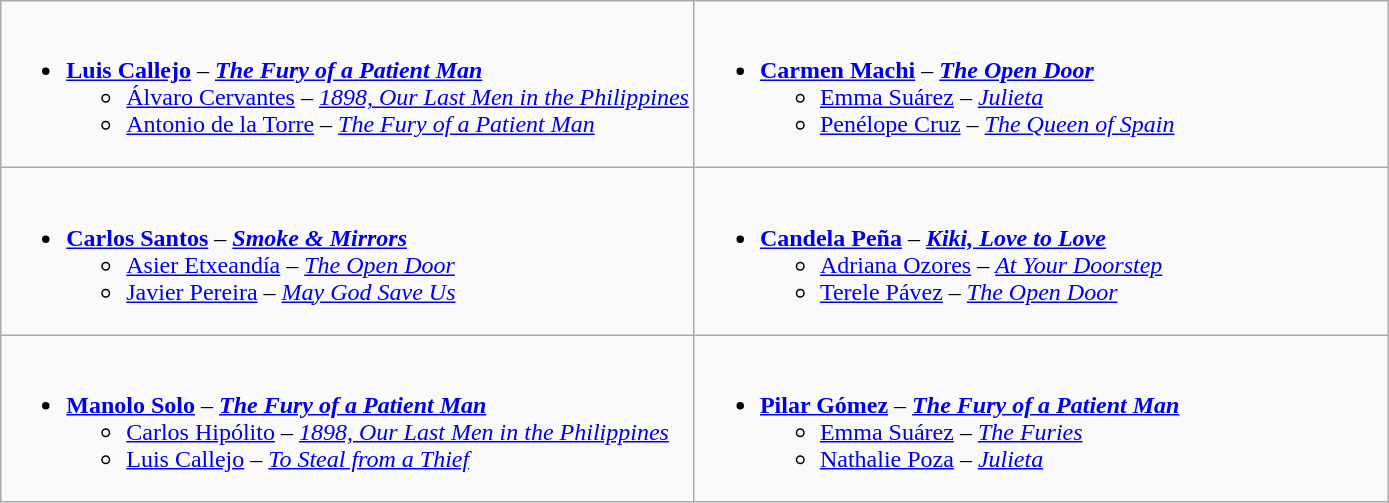<table class=wikitable>
<tr>
<td style="vertical-align:top;" width="50%"><br><ul><li><strong><a href='#'>Luis Callejo</a></strong> – <strong><em><a href='#'>The Fury of a Patient Man</a></em></strong><ul><li><a href='#'>Álvaro Cervantes</a> – <em><a href='#'>1898, Our Last Men in the Philippines</a></em></li><li><a href='#'>Antonio de la Torre</a> – <em><a href='#'>The Fury of a Patient Man</a></em></li></ul></li></ul></td>
<td style="vertical-align:top;" width="50%"><br><ul><li><strong><a href='#'>Carmen Machi</a></strong> – <strong><em><a href='#'>The Open Door</a></em></strong><ul><li><a href='#'>Emma Suárez</a> – <em><a href='#'>Julieta</a></em></li><li><a href='#'>Penélope Cruz</a> – <em><a href='#'>The Queen of Spain</a></em></li></ul></li></ul></td>
</tr>
<tr>
<td style="vertical-align:top;" width="50%"><br><ul><li><strong><a href='#'>Carlos Santos</a></strong> – <strong><em><a href='#'>Smoke & Mirrors</a></em></strong><ul><li><a href='#'>Asier Etxeandía</a> – <em><a href='#'>The Open Door</a></em></li><li><a href='#'>Javier Pereira</a> – <em><a href='#'>May God Save Us</a></em></li></ul></li></ul></td>
<td style="vertical-align:top;" width="50%"><br><ul><li><strong><a href='#'>Candela Peña</a></strong> – <strong><em><a href='#'>Kiki, Love to Love</a></em></strong><ul><li><a href='#'>Adriana Ozores</a> – <em><a href='#'>At Your Doorstep</a></em></li><li><a href='#'>Terele Pávez</a> – <em><a href='#'>The Open Door</a></em></li></ul></li></ul></td>
</tr>
<tr>
<td style="vertical-align:top;" width="50%"><br><ul><li><strong><a href='#'>Manolo Solo</a></strong> – <strong><em><a href='#'>The Fury of a Patient Man</a></em></strong><ul><li><a href='#'>Carlos Hipólito</a> – <em><a href='#'>1898, Our Last Men in the Philippines</a></em></li><li><a href='#'>Luis Callejo</a> – <em><a href='#'>To Steal from a Thief</a></em></li></ul></li></ul></td>
<td style="vertical-align:top;" width="50%"><br><ul><li><strong><a href='#'>Pilar Gómez</a></strong> – <strong><em><a href='#'>The Fury of a Patient Man</a></em></strong><ul><li><a href='#'>Emma Suárez</a> – <em><a href='#'>The Furies</a></em></li><li><a href='#'>Nathalie Poza</a> – <em><a href='#'>Julieta</a></em></li></ul></li></ul></td>
</tr>
</table>
